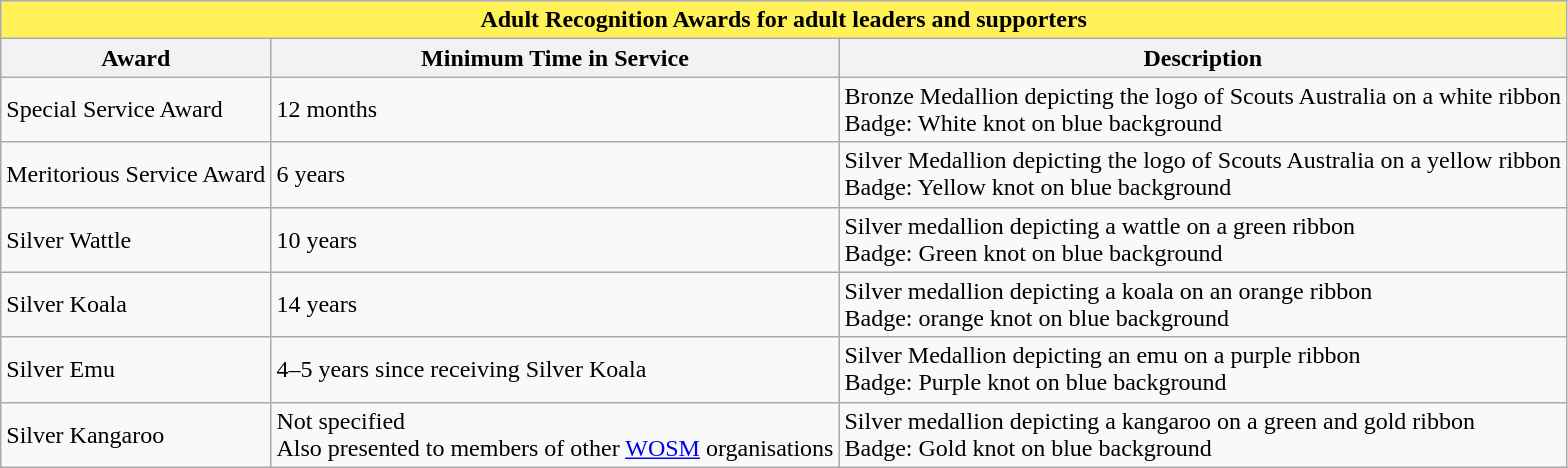<table class="wikitable">
<tr>
<th colspan="3" style="background: #FFF157;">Adult Recognition Awards for adult leaders and supporters</th>
</tr>
<tr>
<th>Award</th>
<th>Minimum Time in Service</th>
<th>Description</th>
</tr>
<tr>
<td>Special Service Award</td>
<td>12 months</td>
<td>Bronze Medallion depicting the logo of Scouts Australia on a white ribbon<br>Badge: White knot on blue background</td>
</tr>
<tr>
<td>Meritorious Service Award</td>
<td>6 years</td>
<td>Silver Medallion depicting the logo of Scouts Australia on a yellow ribbon<br>Badge: Yellow knot on blue background</td>
</tr>
<tr>
<td>Silver Wattle</td>
<td>10 years</td>
<td>Silver medallion depicting a wattle on a green ribbon<br>Badge: Green knot on blue background</td>
</tr>
<tr>
<td>Silver Koala</td>
<td>14 years</td>
<td>Silver medallion depicting a koala on an orange ribbon<br>Badge: orange knot on blue background</td>
</tr>
<tr>
<td>Silver Emu</td>
<td>4–5 years since receiving Silver Koala</td>
<td>Silver Medallion depicting an emu on a purple ribbon<br>Badge: Purple knot on blue background</td>
</tr>
<tr>
<td>Silver Kangaroo</td>
<td>Not specified<br>Also presented to members of other <a href='#'>WOSM</a> organisations</td>
<td>Silver medallion depicting a kangaroo on a green and gold ribbon<br>Badge: Gold knot on blue background</td>
</tr>
</table>
